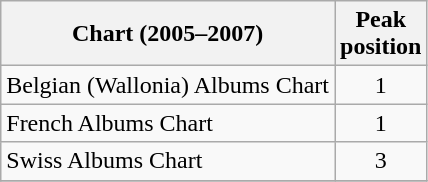<table class="wikitable sortable">
<tr>
<th align="left">Chart (2005–2007)</th>
<th align="center">Peak<br>position</th>
</tr>
<tr>
<td align="left">Belgian (Wallonia) Albums Chart</td>
<td align="center">1</td>
</tr>
<tr>
<td align="left">French Albums Chart</td>
<td align="center">1</td>
</tr>
<tr>
<td align="left">Swiss Albums Chart</td>
<td align="center">3</td>
</tr>
<tr>
</tr>
</table>
